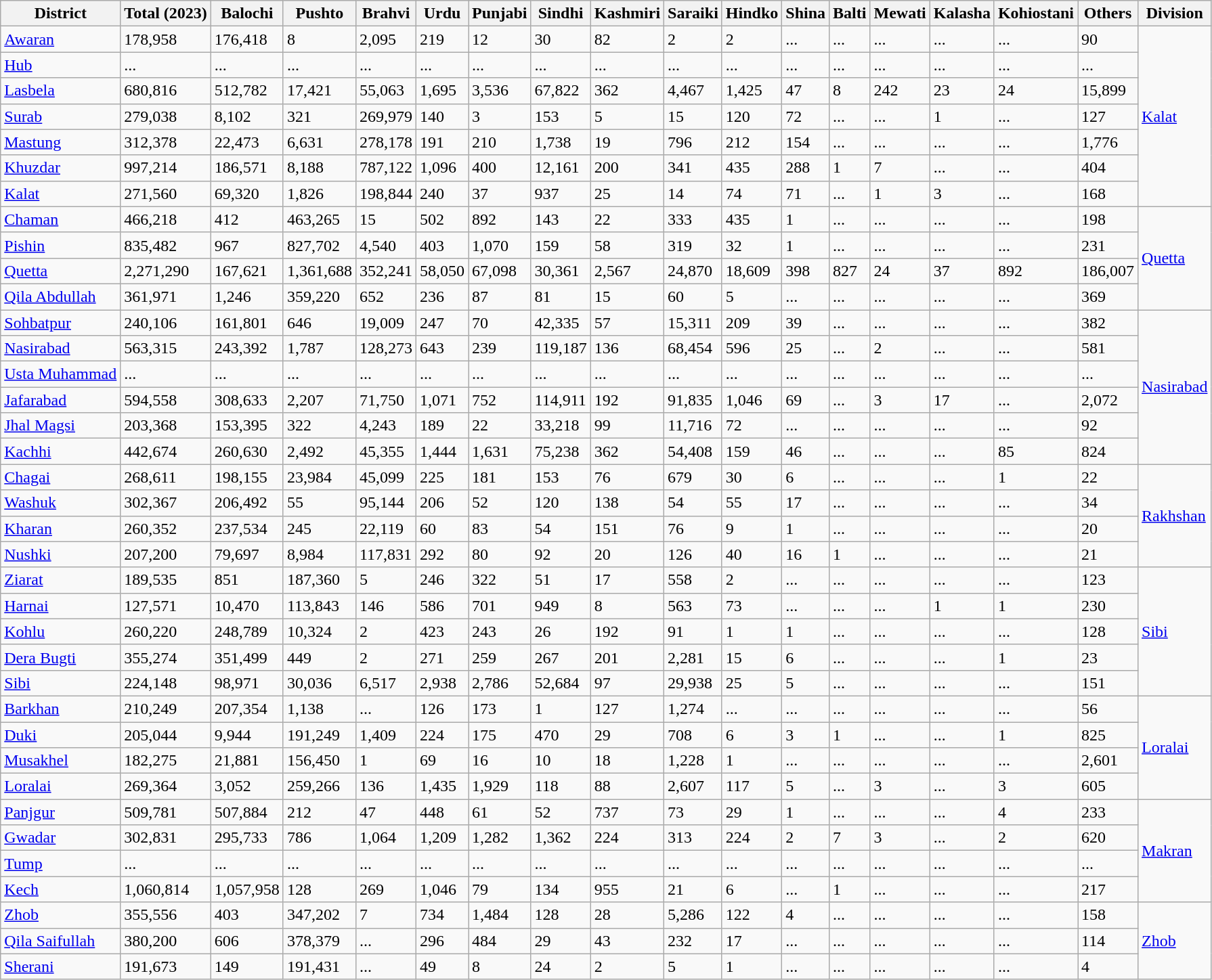<table class="wikitable sortable static-row-numbers static-row-header-hash">
<tr>
<th>District</th>
<th>Total (2023)</th>
<th>Balochi</th>
<th>Pushto</th>
<th>Brahvi</th>
<th>Urdu</th>
<th>Punjabi</th>
<th>Sindhi</th>
<th>Kashmiri</th>
<th>Saraiki</th>
<th>Hindko</th>
<th>Shina</th>
<th>Balti</th>
<th>Mewati</th>
<th>Kalasha</th>
<th>Kohiostani</th>
<th>Others</th>
<th>Division</th>
</tr>
<tr>
<td><a href='#'>Awaran</a></td>
<td>178,958</td>
<td>176,418</td>
<td>8</td>
<td>2,095</td>
<td>219</td>
<td>12</td>
<td>30</td>
<td>82</td>
<td>2</td>
<td>2</td>
<td>...</td>
<td>...</td>
<td>...</td>
<td>...</td>
<td>...</td>
<td>90</td>
<td rowspan="7"><a href='#'>Kalat</a></td>
</tr>
<tr>
<td><a href='#'>Hub</a></td>
<td>...</td>
<td>...</td>
<td>...</td>
<td>...</td>
<td>...</td>
<td>...</td>
<td>...</td>
<td>...</td>
<td>...</td>
<td>...</td>
<td>...</td>
<td>...</td>
<td>...</td>
<td>...</td>
<td>...</td>
<td>...</td>
</tr>
<tr>
<td><a href='#'>Lasbela</a></td>
<td>680,816</td>
<td>512,782</td>
<td>17,421</td>
<td>55,063</td>
<td>1,695</td>
<td>3,536</td>
<td>67,822</td>
<td>362</td>
<td>4,467</td>
<td>1,425</td>
<td>47</td>
<td>8</td>
<td>242</td>
<td>23</td>
<td>24</td>
<td>15,899</td>
</tr>
<tr>
<td><a href='#'>Surab</a></td>
<td>279,038</td>
<td>8,102</td>
<td>321</td>
<td>269,979</td>
<td>140</td>
<td>3</td>
<td>153</td>
<td>5</td>
<td>15</td>
<td>120</td>
<td>72</td>
<td>...</td>
<td>...</td>
<td>1</td>
<td>...</td>
<td>127</td>
</tr>
<tr>
<td><a href='#'>Mastung</a></td>
<td>312,378</td>
<td>22,473</td>
<td>6,631</td>
<td>278,178</td>
<td>191</td>
<td>210</td>
<td>1,738</td>
<td>19</td>
<td>796</td>
<td>212</td>
<td>154</td>
<td>...</td>
<td>...</td>
<td>...</td>
<td>...</td>
<td>1,776</td>
</tr>
<tr>
<td><a href='#'>Khuzdar</a></td>
<td>997,214</td>
<td>186,571</td>
<td>8,188</td>
<td>787,122</td>
<td>1,096</td>
<td>400</td>
<td>12,161</td>
<td>200</td>
<td>341</td>
<td>435</td>
<td>288</td>
<td>1</td>
<td>7</td>
<td>...</td>
<td>...</td>
<td>404</td>
</tr>
<tr>
<td><a href='#'>Kalat</a></td>
<td>271,560</td>
<td>69,320</td>
<td>1,826</td>
<td>198,844</td>
<td>240</td>
<td>37</td>
<td>937</td>
<td>25</td>
<td>14</td>
<td>74</td>
<td>71</td>
<td>...</td>
<td>1</td>
<td>3</td>
<td>...</td>
<td>168</td>
</tr>
<tr>
<td><a href='#'>Chaman</a></td>
<td>466,218</td>
<td>412</td>
<td>463,265</td>
<td>15</td>
<td>502</td>
<td>892</td>
<td>143</td>
<td>22</td>
<td>333</td>
<td>435</td>
<td>1</td>
<td>...</td>
<td>...</td>
<td>...</td>
<td>...</td>
<td>198</td>
<td rowspan="4"><a href='#'>Quetta</a></td>
</tr>
<tr>
<td><a href='#'>Pishin</a></td>
<td>835,482</td>
<td>967</td>
<td>827,702</td>
<td>4,540</td>
<td>403</td>
<td>1,070</td>
<td>159</td>
<td>58</td>
<td>319</td>
<td>32</td>
<td>1</td>
<td>...</td>
<td>...</td>
<td>...</td>
<td>...</td>
<td>231</td>
</tr>
<tr>
<td><a href='#'>Quetta</a></td>
<td>2,271,290</td>
<td>167,621</td>
<td>1,361,688</td>
<td>352,241</td>
<td>58,050</td>
<td>67,098</td>
<td>30,361</td>
<td>2,567</td>
<td>24,870</td>
<td>18,609</td>
<td>398</td>
<td>827</td>
<td>24</td>
<td>37</td>
<td>892</td>
<td>186,007</td>
</tr>
<tr>
<td><a href='#'>Qila Abdullah</a></td>
<td>361,971</td>
<td>1,246</td>
<td>359,220</td>
<td>652</td>
<td>236</td>
<td>87</td>
<td>81</td>
<td>15</td>
<td>60</td>
<td>5</td>
<td>...</td>
<td>...</td>
<td>...</td>
<td>...</td>
<td>...</td>
<td>369</td>
</tr>
<tr>
<td><a href='#'>Sohbatpur</a></td>
<td>240,106</td>
<td>161,801</td>
<td>646</td>
<td>19,009</td>
<td>247</td>
<td>70</td>
<td>42,335</td>
<td>57</td>
<td>15,311</td>
<td>209</td>
<td>39</td>
<td>...</td>
<td>...</td>
<td>...</td>
<td>...</td>
<td>382</td>
<td rowspan="6"><a href='#'>Nasirabad</a></td>
</tr>
<tr>
<td><a href='#'>Nasirabad</a></td>
<td>563,315</td>
<td>243,392</td>
<td>1,787</td>
<td>128,273</td>
<td>643</td>
<td>239</td>
<td>119,187</td>
<td>136</td>
<td>68,454</td>
<td>596</td>
<td>25</td>
<td>...</td>
<td>2</td>
<td>...</td>
<td>...</td>
<td>581</td>
</tr>
<tr>
<td><a href='#'>Usta Muhammad</a></td>
<td>...</td>
<td>...</td>
<td>...</td>
<td>...</td>
<td>...</td>
<td>...</td>
<td>...</td>
<td>...</td>
<td>...</td>
<td>...</td>
<td>...</td>
<td>...</td>
<td>...</td>
<td>...</td>
<td>...</td>
<td>...</td>
</tr>
<tr>
<td><a href='#'>Jafarabad</a></td>
<td>594,558</td>
<td>308,633</td>
<td>2,207</td>
<td>71,750</td>
<td>1,071</td>
<td>752</td>
<td>114,911</td>
<td>192</td>
<td>91,835</td>
<td>1,046</td>
<td>69</td>
<td>...</td>
<td>3</td>
<td>17</td>
<td>...</td>
<td>2,072</td>
</tr>
<tr>
<td><a href='#'>Jhal Magsi</a></td>
<td>203,368</td>
<td>153,395</td>
<td>322</td>
<td>4,243</td>
<td>189</td>
<td>22</td>
<td>33,218</td>
<td>99</td>
<td>11,716</td>
<td>72</td>
<td>...</td>
<td>...</td>
<td>...</td>
<td>...</td>
<td>...</td>
<td>92</td>
</tr>
<tr>
<td><a href='#'>Kachhi</a></td>
<td>442,674</td>
<td>260,630</td>
<td>2,492</td>
<td>45,355</td>
<td>1,444</td>
<td>1,631</td>
<td>75,238</td>
<td>362</td>
<td>54,408</td>
<td>159</td>
<td>46</td>
<td>...</td>
<td>...</td>
<td>...</td>
<td>85</td>
<td>824</td>
</tr>
<tr>
<td><a href='#'>Chagai</a></td>
<td>268,611</td>
<td>198,155</td>
<td>23,984</td>
<td>45,099</td>
<td>225</td>
<td>181</td>
<td>153</td>
<td>76</td>
<td>679</td>
<td>30</td>
<td>6</td>
<td>...</td>
<td>...</td>
<td>...</td>
<td>1</td>
<td>22</td>
<td rowspan="4"><a href='#'>Rakhshan</a></td>
</tr>
<tr>
<td><a href='#'>Washuk</a></td>
<td>302,367</td>
<td>206,492</td>
<td>55</td>
<td>95,144</td>
<td>206</td>
<td>52</td>
<td>120</td>
<td>138</td>
<td>54</td>
<td>55</td>
<td>17</td>
<td>...</td>
<td>...</td>
<td>...</td>
<td>...</td>
<td>34</td>
</tr>
<tr>
<td><a href='#'>Kharan</a></td>
<td>260,352</td>
<td>237,534</td>
<td>245</td>
<td>22,119</td>
<td>60</td>
<td>83</td>
<td>54</td>
<td>151</td>
<td>76</td>
<td>9</td>
<td>1</td>
<td>...</td>
<td>...</td>
<td>...</td>
<td>...</td>
<td>20</td>
</tr>
<tr>
<td><a href='#'>Nushki</a></td>
<td>207,200</td>
<td>79,697</td>
<td>8,984</td>
<td>117,831</td>
<td>292</td>
<td>80</td>
<td>92</td>
<td>20</td>
<td>126</td>
<td>40</td>
<td>16</td>
<td>1</td>
<td>...</td>
<td>...</td>
<td>...</td>
<td>21</td>
</tr>
<tr>
<td><a href='#'>Ziarat</a></td>
<td>189,535</td>
<td>851</td>
<td>187,360</td>
<td>5</td>
<td>246</td>
<td>322</td>
<td>51</td>
<td>17</td>
<td>558</td>
<td>2</td>
<td>...</td>
<td>...</td>
<td>...</td>
<td>...</td>
<td>...</td>
<td>123</td>
<td rowspan="5"><a href='#'>Sibi</a></td>
</tr>
<tr>
<td><a href='#'>Harnai</a></td>
<td>127,571</td>
<td>10,470</td>
<td>113,843</td>
<td>146</td>
<td>586</td>
<td>701</td>
<td>949</td>
<td>8</td>
<td>563</td>
<td>73</td>
<td>...</td>
<td>...</td>
<td>...</td>
<td>1</td>
<td>1</td>
<td>230</td>
</tr>
<tr>
<td><a href='#'>Kohlu</a></td>
<td>260,220</td>
<td>248,789</td>
<td>10,324</td>
<td>2</td>
<td>423</td>
<td>243</td>
<td>26</td>
<td>192</td>
<td>91</td>
<td>1</td>
<td>1</td>
<td>...</td>
<td>...</td>
<td>...</td>
<td>...</td>
<td>128</td>
</tr>
<tr>
<td><a href='#'>Dera Bugti</a></td>
<td>355,274</td>
<td>351,499</td>
<td>449</td>
<td>2</td>
<td>271</td>
<td>259</td>
<td>267</td>
<td>201</td>
<td>2,281</td>
<td>15</td>
<td>6</td>
<td>...</td>
<td>...</td>
<td>...</td>
<td>1</td>
<td>23</td>
</tr>
<tr>
<td><a href='#'>Sibi</a></td>
<td>224,148</td>
<td>98,971</td>
<td>30,036</td>
<td>6,517</td>
<td>2,938</td>
<td>2,786</td>
<td>52,684</td>
<td>97</td>
<td>29,938</td>
<td>25</td>
<td>5</td>
<td>...</td>
<td>...</td>
<td>...</td>
<td>...</td>
<td>151</td>
</tr>
<tr>
<td><a href='#'>Barkhan</a></td>
<td>210,249</td>
<td>207,354</td>
<td>1,138</td>
<td>...</td>
<td>126</td>
<td>173</td>
<td>1</td>
<td>127</td>
<td>1,274</td>
<td>...</td>
<td>...</td>
<td>...</td>
<td>...</td>
<td>...</td>
<td>...</td>
<td>56</td>
<td rowspan="4"><a href='#'>Loralai</a></td>
</tr>
<tr>
<td><a href='#'>Duki</a></td>
<td>205,044</td>
<td>9,944</td>
<td>191,249</td>
<td>1,409</td>
<td>224</td>
<td>175</td>
<td>470</td>
<td>29</td>
<td>708</td>
<td>6</td>
<td>3</td>
<td>1</td>
<td>...</td>
<td>...</td>
<td>1</td>
<td>825</td>
</tr>
<tr>
<td><a href='#'>Musakhel</a></td>
<td>182,275</td>
<td>21,881</td>
<td>156,450</td>
<td>1</td>
<td>69</td>
<td>16</td>
<td>10</td>
<td>18</td>
<td>1,228</td>
<td>1</td>
<td>...</td>
<td>...</td>
<td>...</td>
<td>...</td>
<td>...</td>
<td>2,601</td>
</tr>
<tr>
<td><a href='#'>Loralai</a></td>
<td>269,364</td>
<td>3,052</td>
<td>259,266</td>
<td>136</td>
<td>1,435</td>
<td>1,929</td>
<td>118</td>
<td>88</td>
<td>2,607</td>
<td>117</td>
<td>5</td>
<td>...</td>
<td>3</td>
<td>...</td>
<td>3</td>
<td>605</td>
</tr>
<tr>
<td><a href='#'>Panjgur</a></td>
<td>509,781</td>
<td>507,884</td>
<td>212</td>
<td>47</td>
<td>448</td>
<td>61</td>
<td>52</td>
<td>737</td>
<td>73</td>
<td>29</td>
<td>1</td>
<td>...</td>
<td>...</td>
<td>...</td>
<td>4</td>
<td>233</td>
<td rowspan="4"><a href='#'>Makran</a></td>
</tr>
<tr>
<td><a href='#'>Gwadar</a></td>
<td>302,831</td>
<td>295,733</td>
<td>786</td>
<td>1,064</td>
<td>1,209</td>
<td>1,282</td>
<td>1,362</td>
<td>224</td>
<td>313</td>
<td>224</td>
<td>2</td>
<td>7</td>
<td>3</td>
<td>...</td>
<td>2</td>
<td>620</td>
</tr>
<tr>
<td><a href='#'>Tump</a></td>
<td>...</td>
<td>...</td>
<td>...</td>
<td>...</td>
<td>...</td>
<td>...</td>
<td>...</td>
<td>...</td>
<td>...</td>
<td>...</td>
<td>...</td>
<td>...</td>
<td>...</td>
<td>...</td>
<td>...</td>
<td>...</td>
</tr>
<tr>
<td><a href='#'>Kech</a></td>
<td>1,060,814</td>
<td>1,057,958</td>
<td>128</td>
<td>269</td>
<td>1,046</td>
<td>79</td>
<td>134</td>
<td>955</td>
<td>21</td>
<td>6</td>
<td>...</td>
<td>1</td>
<td>...</td>
<td>...</td>
<td>...</td>
<td>217</td>
</tr>
<tr>
<td><a href='#'>Zhob</a></td>
<td>355,556</td>
<td>403</td>
<td>347,202</td>
<td>7</td>
<td>734</td>
<td>1,484</td>
<td>128</td>
<td>28</td>
<td>5,286</td>
<td>122</td>
<td>4</td>
<td>...</td>
<td>...</td>
<td>...</td>
<td>...</td>
<td>158</td>
<td rowspan="3"><a href='#'>Zhob</a></td>
</tr>
<tr>
<td><a href='#'>Qila Saifullah</a></td>
<td>380,200</td>
<td>606</td>
<td>378,379</td>
<td>...</td>
<td>296</td>
<td>484</td>
<td>29</td>
<td>43</td>
<td>232</td>
<td>17</td>
<td>...</td>
<td>...</td>
<td>...</td>
<td>...</td>
<td>...</td>
<td>114</td>
</tr>
<tr>
<td><a href='#'>Sherani</a></td>
<td>191,673</td>
<td>149</td>
<td>191,431</td>
<td>...</td>
<td>49</td>
<td>8</td>
<td>24</td>
<td>2</td>
<td>5</td>
<td>1</td>
<td>...</td>
<td>...</td>
<td>...</td>
<td>...</td>
<td>...</td>
<td>4</td>
</tr>
</table>
